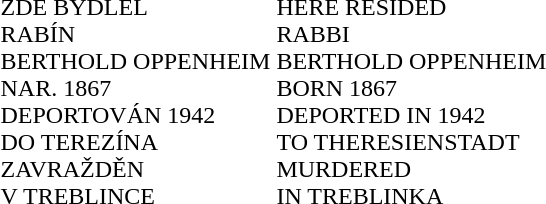<table>
<tr>
<td><div><br>ZDE BYDLEL<br>
RABÍN<br>
BERTHOLD OPPENHEIM<br>
NAR. 1867<br>
DEPORTOVÁN 1942<br>
DO TEREZÍNA<br>
ZAVRAŽDĚN<br>
V TREBLINCE<br>
</div></td>
<td><div><br>HERE RESIDED<br>
RABBI<br>
BERTHOLD OPPENHEIM<br>
BORN 1867<br>
DEPORTED IN 1942<br>
TO THERESIENSTADT<br>
MURDERED<br>
IN TREBLINKA<br>
</div></td>
</tr>
</table>
